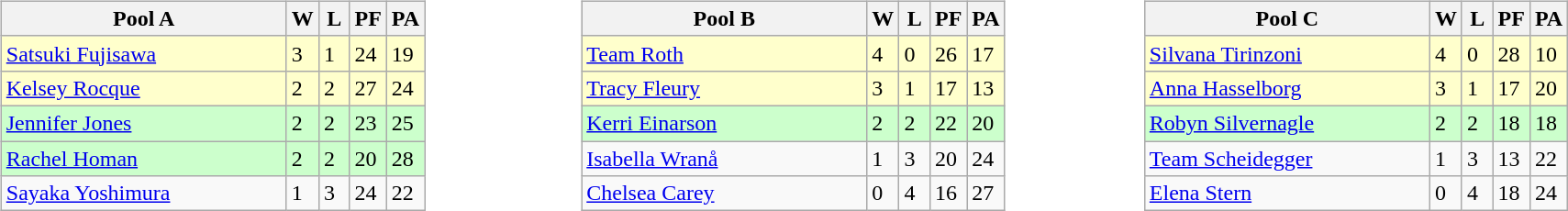<table>
<tr>
<td valign=top width=10%><br><table class=wikitable>
<tr>
<th width=200>Pool A</th>
<th width=15>W</th>
<th width=15>L</th>
<th width=15>PF</th>
<th width=15>PA</th>
</tr>
<tr bgcolor=#ffffcc>
<td> <a href='#'>Satsuki Fujisawa</a></td>
<td>3</td>
<td>1</td>
<td>24</td>
<td>19</td>
</tr>
<tr bgcolor=#ffffcc>
<td> <a href='#'>Kelsey Rocque</a></td>
<td>2</td>
<td>2</td>
<td>27</td>
<td>24</td>
</tr>
<tr bgcolor=#ccffcc>
<td> <a href='#'>Jennifer Jones</a></td>
<td>2</td>
<td>2</td>
<td>23</td>
<td>25</td>
</tr>
<tr bgcolor=#ccffcc>
<td> <a href='#'>Rachel Homan</a></td>
<td>2</td>
<td>2</td>
<td>20</td>
<td>28</td>
</tr>
<tr>
<td> <a href='#'>Sayaka Yoshimura</a></td>
<td>1</td>
<td>3</td>
<td>24</td>
<td>22</td>
</tr>
</table>
</td>
<td valign=top width=10%><br><table class=wikitable>
<tr>
<th width=200>Pool B</th>
<th width=15>W</th>
<th width=15>L</th>
<th width=15>PF</th>
<th width=15>PA</th>
</tr>
<tr bgcolor=#ffffcc>
<td> <a href='#'>Team Roth</a></td>
<td>4</td>
<td>0</td>
<td>26</td>
<td>17</td>
</tr>
<tr bgcolor=#ffffcc>
<td> <a href='#'>Tracy Fleury</a></td>
<td>3</td>
<td>1</td>
<td>17</td>
<td>13</td>
</tr>
<tr bgcolor=#ccffcc>
<td> <a href='#'>Kerri Einarson</a></td>
<td>2</td>
<td>2</td>
<td>22</td>
<td>20</td>
</tr>
<tr>
<td> <a href='#'>Isabella Wranå</a></td>
<td>1</td>
<td>3</td>
<td>20</td>
<td>24</td>
</tr>
<tr>
<td> <a href='#'>Chelsea Carey</a></td>
<td>0</td>
<td>4</td>
<td>16</td>
<td>27</td>
</tr>
</table>
</td>
<td valign=top width=10%><br><table class=wikitable>
<tr>
<th width=200>Pool C</th>
<th width=15>W</th>
<th width=15>L</th>
<th width=15>PF</th>
<th width=15>PA</th>
</tr>
<tr bgcolor=#ffffcc>
<td> <a href='#'>Silvana Tirinzoni</a></td>
<td>4</td>
<td>0</td>
<td>28</td>
<td>10</td>
</tr>
<tr bgcolor=#ffffcc>
<td> <a href='#'>Anna Hasselborg</a></td>
<td>3</td>
<td>1</td>
<td>17</td>
<td>20</td>
</tr>
<tr bgcolor=#ccffcc>
<td> <a href='#'>Robyn Silvernagle</a></td>
<td>2</td>
<td>2</td>
<td>18</td>
<td>18</td>
</tr>
<tr>
<td> <a href='#'>Team Scheidegger</a></td>
<td>1</td>
<td>3</td>
<td>13</td>
<td>22</td>
</tr>
<tr>
<td> <a href='#'>Elena Stern</a></td>
<td>0</td>
<td>4</td>
<td>18</td>
<td>24</td>
</tr>
</table>
</td>
</tr>
</table>
